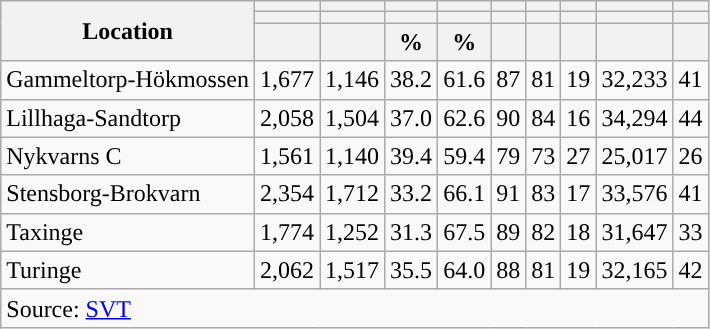<table role="presentation" class="wikitable sortable mw-collapsible">
<tr>
<th rowspan="3">Location</th>
<th></th>
<th></th>
<th></th>
<th></th>
<th></th>
<th></th>
<th></th>
<th></th>
<th></th>
</tr>
<tr>
<th></th>
<th></th>
<th style="background:"></th>
<th style="background:"></th>
<th></th>
<th></th>
<th></th>
<th></th>
<th></th>
</tr>
<tr>
<th data-sort-type="number"></th>
<th data-sort-type="number"></th>
<th data-sort-type="number">%</th>
<th data-sort-type="number">%</th>
<th data-sort-type="number"></th>
<th data-sort-type="number"></th>
<th data-sort-type="number"></th>
<th data-sort-type="number"></th>
<th data-sort-type="number"></th>
</tr>
<tr>
<td align="left">Gammeltorp-Hökmossen</td>
<td>1,677</td>
<td>1,146</td>
<td>38.2</td>
<td>61.6</td>
<td>87</td>
<td>81</td>
<td>19</td>
<td>32,233</td>
<td>41</td>
</tr>
<tr>
<td align="left">Lillhaga-Sandtorp</td>
<td>2,058</td>
<td>1,504</td>
<td>37.0</td>
<td>62.6</td>
<td>90</td>
<td>84</td>
<td>16</td>
<td>34,294</td>
<td>44</td>
</tr>
<tr>
<td align="left">Nykvarns C</td>
<td>1,561</td>
<td>1,140</td>
<td>39.4</td>
<td>59.4</td>
<td>79</td>
<td>73</td>
<td>27</td>
<td>25,017</td>
<td>26</td>
</tr>
<tr>
<td align="left">Stensborg-Brokvarn</td>
<td>2,354</td>
<td>1,712</td>
<td>33.2</td>
<td>66.1</td>
<td>91</td>
<td>83</td>
<td>17</td>
<td>33,576</td>
<td>41</td>
</tr>
<tr>
<td align="left">Taxinge</td>
<td>1,774</td>
<td>1,252</td>
<td>31.3</td>
<td>67.5</td>
<td>89</td>
<td>82</td>
<td>18</td>
<td>31,647</td>
<td>33</td>
</tr>
<tr>
<td align="left">Turinge</td>
<td>2,062</td>
<td>1,517</td>
<td>35.5</td>
<td>64.0</td>
<td>88</td>
<td>81</td>
<td>19</td>
<td>32,165</td>
<td>42</td>
</tr>
<tr>
<td colspan="10" align="left">Source: <a href='#'>SVT</a></td>
</tr>
</table>
